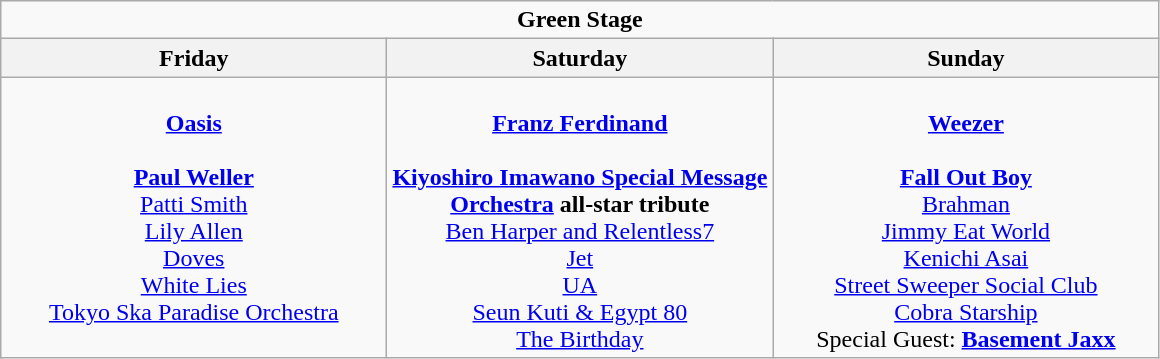<table class="wikitable">
<tr>
<td colspan="3" style="text-align:center;"><strong>Green Stage</strong></td>
</tr>
<tr>
<th>Friday</th>
<th>Saturday</th>
<th>Sunday</th>
</tr>
<tr>
<td style="text-align:center; vertical-align:top; width:250px;"><br><strong><a href='#'>Oasis</a></strong>
<br>
<br> <strong></strong> <strong><a href='#'>Paul Weller</a></strong>
<br> <a href='#'>Patti Smith</a>
<br> <a href='#'>Lily Allen</a>
<br> <a href='#'>Doves</a>
<br> <a href='#'>White Lies</a>
<br> <a href='#'>Tokyo Ska Paradise Orchestra</a></td>
<td style="text-align:center; vertical-align:top; width:250px;"><br><strong><a href='#'>Franz Ferdinand</a></strong> 
<br>
<br> <strong><a href='#'>Kiyoshiro Imawano Special Message Orchestra</a> all-star tribute</strong>
<br> <a href='#'>Ben Harper and Relentless7</a>
<br> <a href='#'>Jet</a>
<br> <a href='#'>UA</a>
<br> <a href='#'>Seun Kuti & Egypt 80</a>
<br> <a href='#'>The Birthday</a></td>
<td style="text-align:center; vertical-align:top; width:250px;"><br><strong><a href='#'>Weezer</a></strong>
<br>
<br> <strong><a href='#'>Fall Out Boy</a></strong>
<br> <a href='#'>Brahman</a>
<br> <a href='#'>Jimmy Eat World</a>
<br> <a href='#'>Kenichi Asai</a>
<br> <a href='#'>Street Sweeper Social Club</a>
<br> <a href='#'>Cobra Starship</a>
<br> Special Guest: <strong><a href='#'>Basement Jaxx</a></strong></td>
</tr>
</table>
